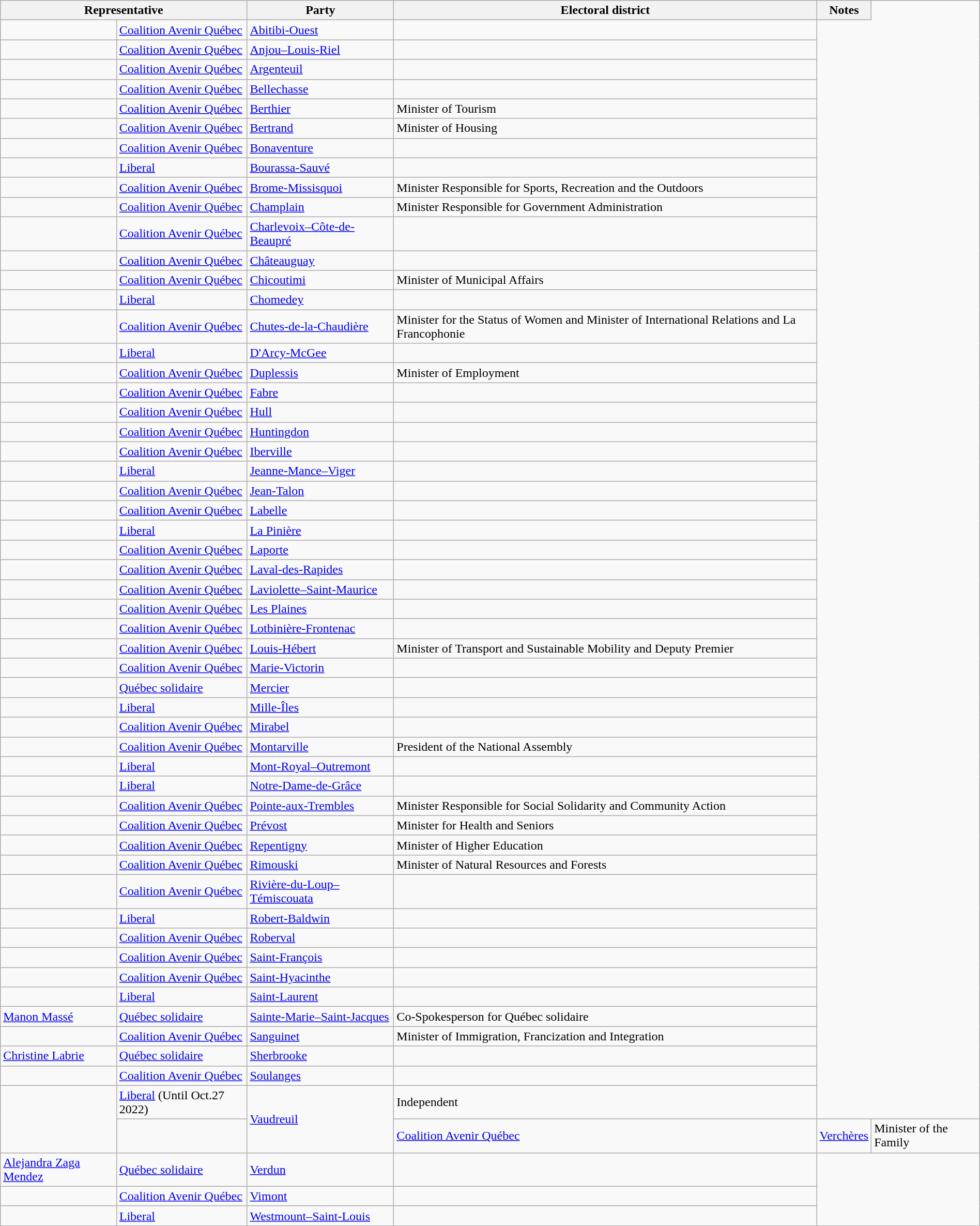<table class="wikitable" width="100%">
<tr>
<th colspan="2">Representative</th>
<th>Party</th>
<th>Electoral district</th>
<th>Notes</th>
</tr>
<tr>
<td></td>
<td><a href='#'>Coalition Avenir Québec</a></td>
<td><a href='#'>Abitibi-Ouest</a></td>
<td></td>
</tr>
<tr>
<td></td>
<td><a href='#'>Coalition Avenir Québec</a></td>
<td><a href='#'>Anjou–Louis-Riel</a></td>
<td></td>
</tr>
<tr>
<td></td>
<td><a href='#'>Coalition Avenir Québec</a></td>
<td><a href='#'>Argenteuil</a></td>
<td></td>
</tr>
<tr>
<td></td>
<td><a href='#'>Coalition Avenir Québec</a></td>
<td><a href='#'>Bellechasse</a></td>
<td></td>
</tr>
<tr>
<td></td>
<td><a href='#'>Coalition Avenir Québec</a></td>
<td><a href='#'>Berthier</a></td>
<td>Minister of Tourism</td>
</tr>
<tr>
<td></td>
<td><a href='#'>Coalition Avenir Québec</a></td>
<td><a href='#'>Bertrand</a></td>
<td>Minister of Housing</td>
</tr>
<tr>
<td></td>
<td><a href='#'>Coalition Avenir Québec</a></td>
<td><a href='#'>Bonaventure</a></td>
<td></td>
</tr>
<tr>
<td></td>
<td><a href='#'>Liberal</a></td>
<td><a href='#'>Bourassa-Sauvé</a></td>
<td></td>
</tr>
<tr>
<td></td>
<td><a href='#'>Coalition Avenir Québec</a></td>
<td><a href='#'>Brome-Missisquoi</a></td>
<td>Minister Responsible for Sports, Recreation and the Outdoors</td>
</tr>
<tr>
<td></td>
<td><a href='#'>Coalition Avenir Québec</a></td>
<td><a href='#'>Champlain</a></td>
<td>Minister Responsible for Government Administration</td>
</tr>
<tr>
<td></td>
<td><a href='#'>Coalition Avenir Québec</a></td>
<td><a href='#'>Charlevoix–Côte-de-Beaupré</a></td>
<td></td>
</tr>
<tr>
<td></td>
<td><a href='#'>Coalition Avenir Québec</a></td>
<td><a href='#'>Châteauguay</a></td>
<td></td>
</tr>
<tr>
<td></td>
<td><a href='#'>Coalition Avenir Québec</a></td>
<td><a href='#'>Chicoutimi</a></td>
<td>Minister of Municipal Affairs</td>
</tr>
<tr>
<td></td>
<td><a href='#'>Liberal</a></td>
<td><a href='#'>Chomedey</a></td>
<td></td>
</tr>
<tr>
<td></td>
<td><a href='#'>Coalition Avenir Québec</a></td>
<td><a href='#'>Chutes-de-la-Chaudière</a></td>
<td>Minister for the Status of Women and Minister of International Relations and La Francophonie</td>
</tr>
<tr>
<td></td>
<td><a href='#'>Liberal</a></td>
<td><a href='#'>D'Arcy-McGee</a></td>
<td></td>
</tr>
<tr>
<td></td>
<td><a href='#'>Coalition Avenir Québec</a></td>
<td><a href='#'>Duplessis</a></td>
<td>Minister of Employment</td>
</tr>
<tr>
<td></td>
<td><a href='#'>Coalition Avenir Québec</a></td>
<td><a href='#'>Fabre</a></td>
<td></td>
</tr>
<tr>
<td></td>
<td><a href='#'>Coalition Avenir Québec</a></td>
<td><a href='#'>Hull</a></td>
<td></td>
</tr>
<tr>
<td></td>
<td><a href='#'>Coalition Avenir Québec</a></td>
<td><a href='#'>Huntingdon</a></td>
<td></td>
</tr>
<tr>
<td></td>
<td><a href='#'>Coalition Avenir Québec</a></td>
<td><a href='#'>Iberville</a></td>
<td></td>
</tr>
<tr>
<td></td>
<td><a href='#'>Liberal</a></td>
<td><a href='#'>Jeanne-Mance–Viger</a></td>
<td></td>
</tr>
<tr>
<td></td>
<td><a href='#'>Coalition Avenir Québec</a></td>
<td><a href='#'>Jean-Talon</a></td>
<td></td>
</tr>
<tr>
<td></td>
<td><a href='#'>Coalition Avenir Québec</a></td>
<td><a href='#'>Labelle</a></td>
<td></td>
</tr>
<tr>
<td></td>
<td><a href='#'>Liberal</a></td>
<td><a href='#'>La Pinière</a></td>
<td></td>
</tr>
<tr>
<td></td>
<td><a href='#'>Coalition Avenir Québec</a></td>
<td><a href='#'>Laporte</a></td>
<td></td>
</tr>
<tr>
<td></td>
<td><a href='#'>Coalition Avenir Québec</a></td>
<td><a href='#'>Laval-des-Rapides</a></td>
<td></td>
</tr>
<tr>
<td></td>
<td><a href='#'>Coalition Avenir Québec</a></td>
<td><a href='#'>Laviolette–Saint-Maurice</a></td>
<td></td>
</tr>
<tr>
<td></td>
<td><a href='#'>Coalition Avenir Québec</a></td>
<td><a href='#'>Les Plaines</a></td>
<td></td>
</tr>
<tr>
<td></td>
<td><a href='#'>Coalition Avenir Québec</a></td>
<td><a href='#'>Lotbinière-Frontenac</a></td>
<td></td>
</tr>
<tr>
<td></td>
<td><a href='#'>Coalition Avenir Québec</a></td>
<td><a href='#'>Louis-Hébert</a></td>
<td>Minister of Transport and Sustainable Mobility and Deputy Premier</td>
</tr>
<tr>
<td></td>
<td><a href='#'>Coalition Avenir Québec</a></td>
<td><a href='#'>Marie-Victorin</a></td>
<td></td>
</tr>
<tr>
<td></td>
<td><a href='#'>Québec solidaire</a></td>
<td><a href='#'>Mercier</a></td>
<td></td>
</tr>
<tr>
<td></td>
<td><a href='#'>Liberal</a></td>
<td><a href='#'>Mille-Îles</a></td>
<td></td>
</tr>
<tr>
<td></td>
<td><a href='#'>Coalition Avenir Québec</a></td>
<td><a href='#'>Mirabel</a></td>
<td></td>
</tr>
<tr>
<td></td>
<td><a href='#'>Coalition Avenir Québec</a></td>
<td><a href='#'>Montarville</a></td>
<td>President of the National Assembly</td>
</tr>
<tr>
<td></td>
<td><a href='#'>Liberal</a></td>
<td><a href='#'>Mont-Royal–Outremont</a></td>
<td></td>
</tr>
<tr>
<td></td>
<td><a href='#'>Liberal</a></td>
<td><a href='#'>Notre-Dame-de-Grâce</a></td>
<td></td>
</tr>
<tr>
<td></td>
<td><a href='#'>Coalition Avenir Québec</a></td>
<td><a href='#'>Pointe-aux-Trembles</a></td>
<td>Minister Responsible for Social Solidarity and Community Action</td>
</tr>
<tr>
<td></td>
<td><a href='#'>Coalition Avenir Québec</a></td>
<td><a href='#'>Prévost</a></td>
<td>Minister for Health and Seniors</td>
</tr>
<tr>
<td></td>
<td><a href='#'>Coalition Avenir Québec</a></td>
<td><a href='#'>Repentigny</a></td>
<td>Minister of Higher Education</td>
</tr>
<tr>
<td></td>
<td><a href='#'>Coalition Avenir Québec</a></td>
<td><a href='#'>Rimouski</a></td>
<td>Minister of Natural Resources and Forests</td>
</tr>
<tr>
<td></td>
<td><a href='#'>Coalition Avenir Québec</a></td>
<td><a href='#'>Rivière-du-Loup–Témiscouata</a></td>
<td></td>
</tr>
<tr>
<td></td>
<td><a href='#'>Liberal</a></td>
<td><a href='#'>Robert-Baldwin</a></td>
<td></td>
</tr>
<tr>
<td></td>
<td><a href='#'>Coalition Avenir Québec</a></td>
<td><a href='#'>Roberval</a></td>
<td></td>
</tr>
<tr>
<td></td>
<td><a href='#'>Coalition Avenir Québec</a></td>
<td><a href='#'>Saint-François</a></td>
<td></td>
</tr>
<tr>
<td></td>
<td><a href='#'>Coalition Avenir Québec</a></td>
<td><a href='#'>Saint-Hyacinthe</a></td>
<td></td>
</tr>
<tr>
<td></td>
<td><a href='#'>Liberal</a></td>
<td><a href='#'>Saint-Laurent</a></td>
<td></td>
</tr>
<tr>
<td><a href='#'>Manon Massé</a></td>
<td><a href='#'>Québec solidaire</a></td>
<td><a href='#'>Sainte-Marie–Saint-Jacques</a></td>
<td>Co-Spokesperson for Québec solidaire</td>
</tr>
<tr>
<td></td>
<td><a href='#'>Coalition Avenir Québec</a></td>
<td><a href='#'>Sanguinet</a></td>
<td>Minister of Immigration, Francization and Integration</td>
</tr>
<tr>
<td><a href='#'>Christine Labrie</a></td>
<td><a href='#'>Québec solidaire</a></td>
<td><a href='#'>Sherbrooke</a></td>
<td></td>
</tr>
<tr>
<td></td>
<td><a href='#'>Coalition Avenir Québec</a></td>
<td><a href='#'>Soulanges</a></td>
<td></td>
</tr>
<tr>
<td rowspan=2></td>
<td><a href='#'>Liberal</a> (Until Oct.27 2022)</td>
<td rowspan=2><a href='#'>Vaudreuil</a><br></td>
<td>Independent</td>
</tr>
<tr>
<td></td>
<td><a href='#'>Coalition Avenir Québec</a></td>
<td><a href='#'>Verchères</a></td>
<td>Minister of the Family</td>
</tr>
<tr>
<td><a href='#'>Alejandra Zaga Mendez</a></td>
<td><a href='#'>Québec solidaire</a></td>
<td><a href='#'>Verdun</a></td>
<td></td>
</tr>
<tr>
<td></td>
<td><a href='#'>Coalition Avenir Québec</a></td>
<td><a href='#'>Vimont</a></td>
<td></td>
</tr>
<tr>
<td></td>
<td><a href='#'>Liberal</a></td>
<td><a href='#'>Westmount–Saint-Louis</a></td>
<td></td>
</tr>
<tr>
</tr>
</table>
